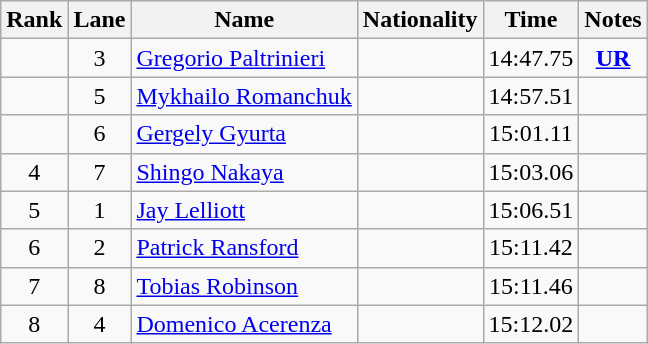<table class="wikitable sortable" style="text-align:center">
<tr>
<th>Rank</th>
<th>Lane</th>
<th>Name</th>
<th>Nationality</th>
<th>Time</th>
<th>Notes</th>
</tr>
<tr>
<td></td>
<td>3</td>
<td align="left"><a href='#'>Gregorio Paltrinieri</a></td>
<td align="left"></td>
<td>14:47.75</td>
<td><strong><a href='#'>UR</a></strong></td>
</tr>
<tr>
<td></td>
<td>5</td>
<td align="left"><a href='#'>Mykhailo Romanchuk</a></td>
<td align="left"></td>
<td>14:57.51</td>
<td></td>
</tr>
<tr>
<td></td>
<td>6</td>
<td align="left"><a href='#'>Gergely Gyurta</a></td>
<td align="left"></td>
<td>15:01.11</td>
<td></td>
</tr>
<tr>
<td>4</td>
<td>7</td>
<td align="left"><a href='#'>Shingo Nakaya</a></td>
<td align="left"></td>
<td>15:03.06</td>
<td></td>
</tr>
<tr>
<td>5</td>
<td>1</td>
<td align="left"><a href='#'>Jay Lelliott</a></td>
<td align="left"></td>
<td>15:06.51</td>
<td></td>
</tr>
<tr>
<td>6</td>
<td>2</td>
<td align="left"><a href='#'>Patrick Ransford</a></td>
<td align="left"></td>
<td>15:11.42</td>
<td></td>
</tr>
<tr>
<td>7</td>
<td>8</td>
<td align="left"><a href='#'>Tobias Robinson</a></td>
<td align="left"></td>
<td>15:11.46</td>
<td></td>
</tr>
<tr>
<td>8</td>
<td>4</td>
<td align="left"><a href='#'>Domenico Acerenza</a></td>
<td align="left"></td>
<td>15:12.02</td>
<td></td>
</tr>
</table>
